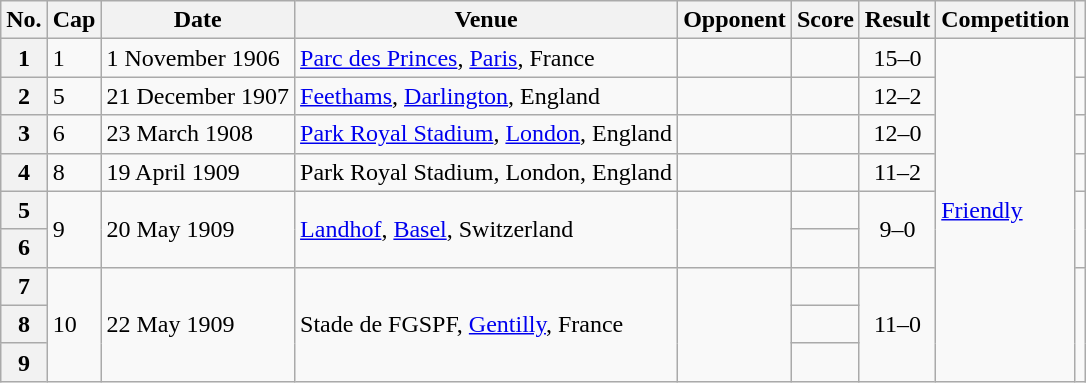<table class="wikitable plainrowheaders sortable">
<tr>
<th scope=col>No.</th>
<th scope=col>Cap</th>
<th scope=col>Date</th>
<th scope=col>Venue</th>
<th scope=col>Opponent</th>
<th scope=col>Score</th>
<th scope=col>Result</th>
<th scope=col>Competition</th>
<th scope=col class=unsortable></th>
</tr>
<tr>
<th scope=row>1</th>
<td>1</td>
<td>1 November 1906</td>
<td><a href='#'>Parc des Princes</a>, <a href='#'>Paris</a>, France</td>
<td></td>
<td></td>
<td style="text-align:center;">15–0</td>
<td rowspan="9"><a href='#'>Friendly</a></td>
<td></td>
</tr>
<tr>
<th scope=row>2</th>
<td>5</td>
<td>21 December 1907</td>
<td><a href='#'>Feethams</a>, <a href='#'>Darlington</a>, England</td>
<td></td>
<td></td>
<td style="text-align:center;">12–2</td>
<td></td>
</tr>
<tr>
<th scope=row>3</th>
<td>6</td>
<td>23 March 1908</td>
<td><a href='#'>Park Royal Stadium</a>, <a href='#'>London</a>, England</td>
<td></td>
<td></td>
<td style="text-align:center;">12–0</td>
<td></td>
</tr>
<tr>
<th scope=row>4</th>
<td>8</td>
<td>19 April 1909</td>
<td>Park Royal Stadium, London, England</td>
<td></td>
<td></td>
<td style="text-align:center;">11–2</td>
<td></td>
</tr>
<tr>
<th scope=row>5</th>
<td rowspan=2>9</td>
<td rowspan="2">20 May 1909</td>
<td rowspan=2><a href='#'>Landhof</a>, <a href='#'>Basel</a>, Switzerland</td>
<td rowspan=2></td>
<td></td>
<td rowspan=2 style="text-align:center;">9–0</td>
<td rowspan=2></td>
</tr>
<tr>
<th scope=row>6</th>
<td></td>
</tr>
<tr>
<th scope=row>7</th>
<td rowspan="3">10</td>
<td rowspan="3">22 May 1909</td>
<td rowspan="3">Stade de FGSPF, <a href='#'>Gentilly</a>, France</td>
<td rowspan="3"></td>
<td></td>
<td rowspan="3" style="text-align:center;">11–0</td>
<td rowspan="3"></td>
</tr>
<tr>
<th scope=row>8</th>
<td></td>
</tr>
<tr>
<th scope=row>9</th>
<td></td>
</tr>
</table>
